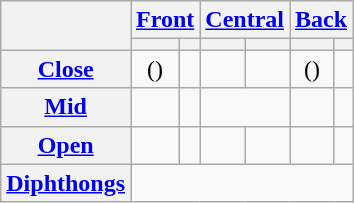<table class="wikitable" style="text-align: center;">
<tr>
<th rowspan="2"></th>
<th colspan="2"><a href='#'>Front</a></th>
<th colspan="2"><a href='#'>Central</a></th>
<th colspan="2"><a href='#'>Back</a></th>
</tr>
<tr>
<th></th>
<th></th>
<th></th>
<th></th>
<th></th>
<th></th>
</tr>
<tr>
<th><a href='#'>Close</a></th>
<td>()</td>
<td></td>
<td></td>
<td></td>
<td>()</td>
<td></td>
</tr>
<tr>
<th><a href='#'>Mid</a></th>
<td></td>
<td></td>
<td colspan="2"></td>
<td></td>
<td></td>
</tr>
<tr>
<th><a href='#'>Open</a></th>
<td></td>
<td></td>
<td></td>
<td></td>
<td></td>
<td></td>
</tr>
<tr>
<th><a href='#'>Diphthongs</a></th>
<td colspan="6">            </td>
</tr>
</table>
